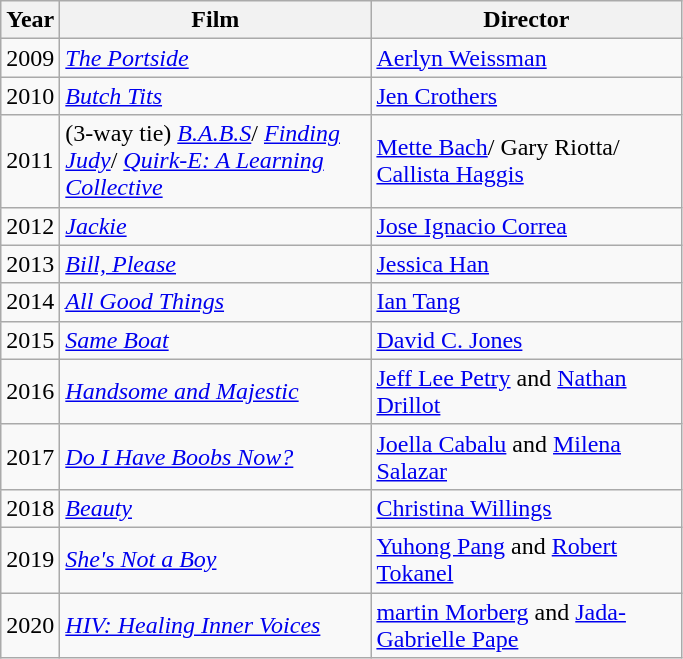<table class="wikitable">
<tr>
<th>Year</th>
<th style="width:200px;">Film</th>
<th style="width:200px;">Director</th>
</tr>
<tr>
<td>2009</td>
<td><em><a href='#'>The Portside</a></em></td>
<td><a href='#'>Aerlyn Weissman</a></td>
</tr>
<tr>
<td>2010</td>
<td><em><a href='#'>Butch Tits</a></em></td>
<td><a href='#'>Jen Crothers</a></td>
</tr>
<tr>
<td>2011</td>
<td>(3-way tie) <em><a href='#'>B.A.B.S</a></em>/ <em><a href='#'>Finding Judy</a></em>/ <em><a href='#'>Quirk-E: A Learning Collective</a></em></td>
<td><a href='#'>Mette Bach</a>/ Gary Riotta/ <a href='#'>Callista Haggis</a></td>
</tr>
<tr>
<td>2012</td>
<td><em><a href='#'>Jackie</a></em></td>
<td><a href='#'>Jose Ignacio Correa</a></td>
</tr>
<tr>
<td>2013</td>
<td><em><a href='#'>Bill, Please</a></em></td>
<td><a href='#'>Jessica Han</a></td>
</tr>
<tr>
<td>2014</td>
<td><em><a href='#'>All Good Things</a></em></td>
<td><a href='#'>Ian Tang</a></td>
</tr>
<tr>
<td>2015</td>
<td><em><a href='#'>Same Boat</a></em></td>
<td><a href='#'>David C. Jones</a></td>
</tr>
<tr>
<td>2016</td>
<td><em><a href='#'>Handsome and Majestic</a></em></td>
<td><a href='#'>Jeff Lee Petry</a> and <a href='#'>Nathan Drillot</a></td>
</tr>
<tr>
<td>2017</td>
<td><em><a href='#'>Do I Have Boobs Now?</a></em></td>
<td><a href='#'>Joella Cabalu</a> and <a href='#'>Milena Salazar</a></td>
</tr>
<tr>
<td>2018</td>
<td><em><a href='#'>Beauty</a></em></td>
<td><a href='#'>Christina Willings</a></td>
</tr>
<tr>
<td>2019</td>
<td><em><a href='#'>She's Not a Boy</a></em></td>
<td><a href='#'>Yuhong Pang</a> and <a href='#'>Robert Tokanel</a></td>
</tr>
<tr>
<td>2020</td>
<td><em><a href='#'>HIV: Healing Inner Voices</a></em></td>
<td><a href='#'>martin Morberg</a> and <a href='#'>Jada-Gabrielle Pape</a></td>
</tr>
</table>
